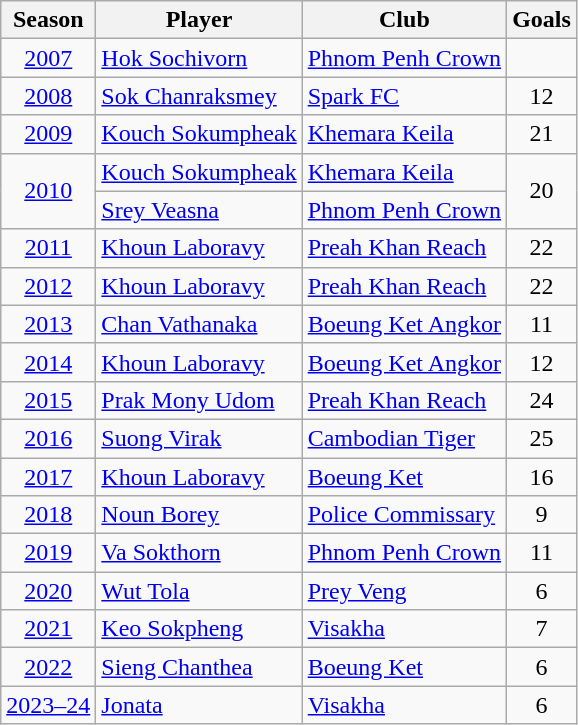<table class="wikitable" style="text-align:center">
<tr>
<th>Season</th>
<th>Player</th>
<th>Club</th>
<th>Goals</th>
</tr>
<tr>
<td><a href='#'>2007</a></td>
<td align="left"> <a href='#'>Hok Sochivorn</a></td>
<td align="left"><a href='#'>Phnom Penh Crown</a></td>
<td></td>
</tr>
<tr>
<td><a href='#'>2008</a></td>
<td align="left"> <a href='#'>Sok Chanraksmey</a></td>
<td align="left"><a href='#'>Spark FC</a></td>
<td>12</td>
</tr>
<tr>
<td><a href='#'>2009</a></td>
<td align="left"> <a href='#'>Kouch Sokumpheak</a></td>
<td align="left"><a href='#'>Khemara Keila</a></td>
<td>21</td>
</tr>
<tr>
<td rowspan="2"><a href='#'>2010</a></td>
<td align="left"> <a href='#'>Kouch Sokumpheak</a></td>
<td align="left"><a href='#'>Khemara Keila</a></td>
<td rowspan="2">20</td>
</tr>
<tr>
<td align="left"> <a href='#'>Srey Veasna</a></td>
<td align="left"><a href='#'>Phnom Penh Crown</a></td>
</tr>
<tr>
<td><a href='#'>2011</a></td>
<td align="left"> <a href='#'>Khoun Laboravy</a></td>
<td align="left"><a href='#'>Preah Khan Reach</a></td>
<td>22</td>
</tr>
<tr>
<td><a href='#'>2012</a></td>
<td align="left"> <a href='#'>Khoun Laboravy</a></td>
<td align="left"><a href='#'>Preah Khan Reach</a></td>
<td>22</td>
</tr>
<tr>
<td><a href='#'>2013</a></td>
<td align="left"> <a href='#'>Chan Vathanaka</a></td>
<td align="left"><a href='#'>Boeung Ket Angkor</a></td>
<td>11</td>
</tr>
<tr>
<td><a href='#'>2014</a></td>
<td align="left"> <a href='#'>Khoun Laboravy</a></td>
<td align="left"><a href='#'>Boeung Ket Angkor</a></td>
<td>12</td>
</tr>
<tr>
<td><a href='#'>2015</a></td>
<td align="left"> <a href='#'>Prak Mony Udom</a></td>
<td align="left"><a href='#'>Preah Khan Reach</a></td>
<td>24</td>
</tr>
<tr>
<td><a href='#'>2016</a></td>
<td align="left"> <a href='#'>Suong Virak</a></td>
<td align="left"><a href='#'>Cambodian Tiger</a></td>
<td>25</td>
</tr>
<tr>
<td><a href='#'>2017</a></td>
<td align="left"> <a href='#'>Khoun Laboravy</a></td>
<td align="left"><a href='#'>Boeung Ket</a></td>
<td>16</td>
</tr>
<tr>
<td><a href='#'>2018</a></td>
<td align="left"> <a href='#'>Noun Borey</a></td>
<td align="left"><a href='#'>Police Commissary</a></td>
<td>9</td>
</tr>
<tr>
<td><a href='#'>2019</a></td>
<td align="left"> <a href='#'>Va Sokthorn</a></td>
<td align="left"><a href='#'>Phnom Penh Crown</a></td>
<td>11</td>
</tr>
<tr>
<td><a href='#'>2020</a></td>
<td align="left"> <a href='#'>Wut Tola</a></td>
<td align="left"><a href='#'>Prey Veng</a></td>
<td>6</td>
</tr>
<tr>
<td><a href='#'>2021</a></td>
<td align="left"> <a href='#'>Keo Sokpheng</a></td>
<td align="left"><a href='#'>Visakha</a></td>
<td>7</td>
</tr>
<tr>
<td><a href='#'>2022</a></td>
<td align="left"> <a href='#'>Sieng Chanthea</a></td>
<td align="left"><a href='#'>Boeung Ket</a></td>
<td>6</td>
</tr>
<tr>
<td><a href='#'>2023–24</a></td>
<td align="left"> <a href='#'>Jonata</a></td>
<td align="left"><a href='#'>Visakha</a></td>
<td>6</td>
</tr>
</table>
